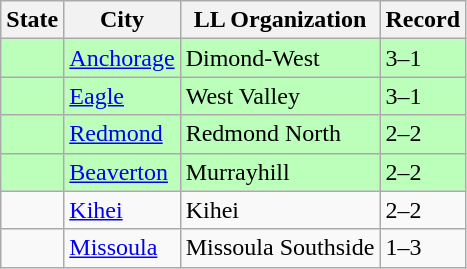<table class="wikitable">
<tr>
<th>State</th>
<th>City</th>
<th>LL Organization</th>
<th>Record</th>
</tr>
<tr bgcolor=#bbffbb>
<td><strong></strong></td>
<td><a href='#'>Anchorage</a></td>
<td>Dimond-West</td>
<td>3–1</td>
</tr>
<tr bgcolor=#bbffbb>
<td><strong></strong></td>
<td><a href='#'>Eagle</a></td>
<td>West Valley</td>
<td>3–1</td>
</tr>
<tr bgcolor=#bbffbb>
<td><strong></strong></td>
<td><a href='#'>Redmond</a></td>
<td>Redmond North</td>
<td>2–2</td>
</tr>
<tr bgcolor=#bbffbb>
<td><strong></strong></td>
<td><a href='#'>Beaverton</a></td>
<td>Murrayhill</td>
<td>2–2</td>
</tr>
<tr>
<td><strong></strong></td>
<td><a href='#'>Kihei</a></td>
<td>Kihei</td>
<td>2–2</td>
</tr>
<tr>
<td><strong></strong></td>
<td><a href='#'>Missoula</a></td>
<td>Missoula Southside</td>
<td>1–3</td>
</tr>
</table>
